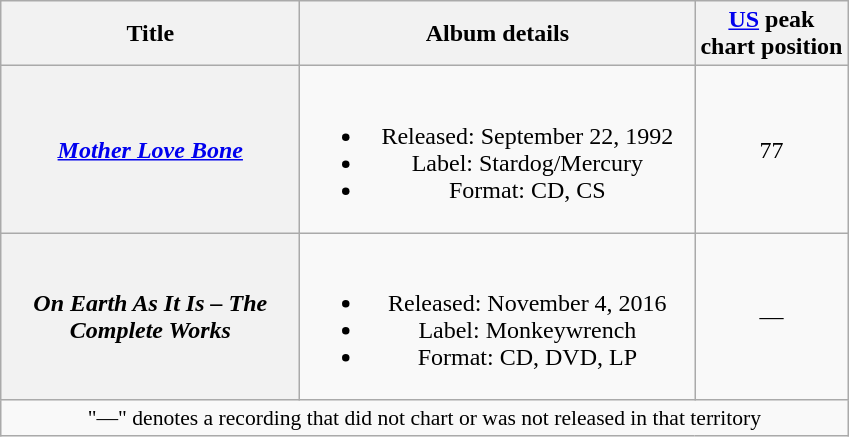<table class="wikitable plainrowheaders" style="text-align:center;">
<tr>
<th scope="col" rowspan="1" style="width:12em;">Title</th>
<th scope="col" rowspan="1" style="width:16em;">Album details</th>
<th scope="col" colspan="1"><a href='#'>US</a> peak<br>chart position<br></th>
</tr>
<tr>
<th scope="row"><em><a href='#'>Mother Love Bone</a></em></th>
<td><br><ul><li>Released: September 22, 1992</li><li>Label: Stardog/Mercury</li><li>Format: CD, CS</li></ul></td>
<td>77</td>
</tr>
<tr>
<th scope="row"><em>On Earth As It Is – The Complete Works</em></th>
<td><br><ul><li>Released: November 4, 2016</li><li>Label: Monkeywrench</li><li>Format: CD, DVD, LP</li></ul></td>
<td align="center">—</td>
</tr>
<tr>
<td colspan="3" style="font-size:90%">"—" denotes a recording that did not chart or was not released in that territory</td>
</tr>
</table>
